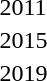<table>
<tr>
<td rowspan=2>2011<br></td>
<td rowspan=2></td>
<td rowspan=2></td>
<td></td>
</tr>
<tr>
<td></td>
</tr>
<tr>
<td rowspan=2>2015<br></td>
<td rowspan=2></td>
<td rowspan=2></td>
<td></td>
</tr>
<tr>
<td></td>
</tr>
<tr>
<td rowspan=2>2019<br></td>
<td rowspan=2></td>
<td rowspan=2></td>
<td></td>
</tr>
<tr>
<td></td>
</tr>
</table>
